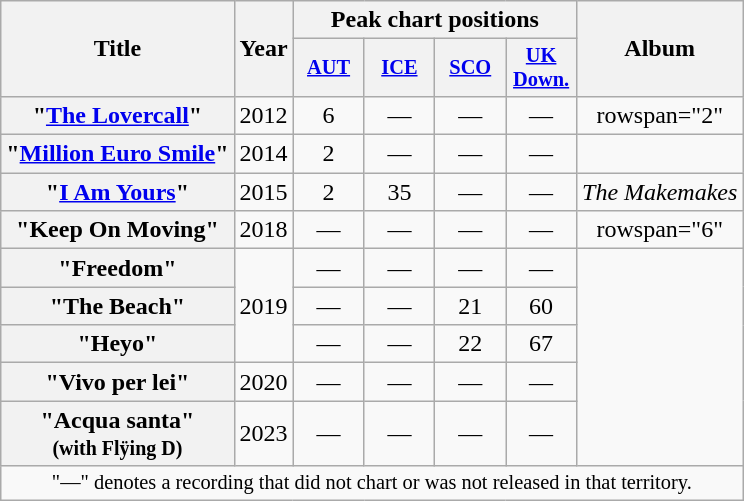<table class="wikitable plainrowheaders" style="text-align:center;" border="1">
<tr>
<th scope="col" rowspan="2">Title</th>
<th scope="col" rowspan="2">Year</th>
<th scope="col" colspan="4">Peak chart positions</th>
<th scope="col" rowspan="2">Album</th>
</tr>
<tr>
<th scope="col" style="width:3em;font-size:85%;"><a href='#'>AUT</a><br></th>
<th scope="col" style="width:3em;font-size:85%;"><a href='#'>ICE</a></th>
<th scope="col" style="width:3em;font-size:85%;"><a href='#'>SCO</a><br></th>
<th scope="col" style="width:3em;font-size:85%;"><a href='#'>UK<br>Down.</a><br></th>
</tr>
<tr>
<th scope="row">"<a href='#'>The Lovercall</a>"</th>
<td>2012</td>
<td>6</td>
<td>—</td>
<td>—</td>
<td>—</td>
<td>rowspan="2" </td>
</tr>
<tr>
<th scope="row">"<a href='#'>Million Euro Smile</a>"</th>
<td>2014</td>
<td>2</td>
<td>—</td>
<td>—</td>
<td>—</td>
</tr>
<tr>
<th scope="row">"<a href='#'>I Am Yours</a>"</th>
<td>2015</td>
<td>2</td>
<td>35</td>
<td>—</td>
<td>—</td>
<td><em>The Makemakes</em></td>
</tr>
<tr>
<th scope="row">"Keep On Moving"</th>
<td>2018</td>
<td>—</td>
<td>—</td>
<td>—</td>
<td>—</td>
<td>rowspan="6" </td>
</tr>
<tr>
<th scope="row">"Freedom"</th>
<td rowspan="3">2019</td>
<td>—</td>
<td>—</td>
<td>—</td>
<td>—</td>
</tr>
<tr>
<th scope="row">"The Beach"</th>
<td>—</td>
<td>—</td>
<td>21</td>
<td>60</td>
</tr>
<tr>
<th scope="row">"Heyo"</th>
<td>—</td>
<td>—</td>
<td>22</td>
<td>67</td>
</tr>
<tr>
<th scope="row">"Vivo per lei"</th>
<td>2020</td>
<td>—</td>
<td>—</td>
<td>—</td>
<td>—</td>
</tr>
<tr>
<th scope="row">"Acqua santa"<br><small>(with Flÿing D)</small></th>
<td>2023</td>
<td>—</td>
<td>—</td>
<td>—</td>
<td>—</td>
</tr>
<tr>
<td colspan="7" style="font-size:85%">"—" denotes a recording that did not chart or was not released in that territory.</td>
</tr>
</table>
